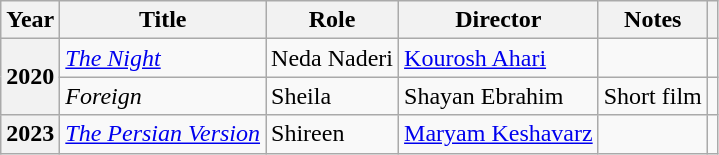<table class="wikitable plainrowheaders sortable"  style=font-size:100%>
<tr>
<th scope="col">Year</th>
<th scope="col">Title</th>
<th scope="col">Role</th>
<th scope="col">Director</th>
<th scope="col" class="unsortable">Notes</th>
<th scope="col" class="unsortable"></th>
</tr>
<tr>
<th rowspan="2" scope="row">2020</th>
<td><em><a href='#'>The Night</a></em></td>
<td>Neda Naderi</td>
<td><a href='#'>Kourosh Ahari</a></td>
<td></td>
<td></td>
</tr>
<tr>
<td><em>Foreign</em></td>
<td>Sheila</td>
<td>Shayan Ebrahim</td>
<td>Short film</td>
<td></td>
</tr>
<tr>
<th scope="row">2023</th>
<td><em><a href='#'>The Persian Version</a></em></td>
<td>Shireen</td>
<td><a href='#'>Maryam Keshavarz</a></td>
<td></td>
<td></td>
</tr>
</table>
